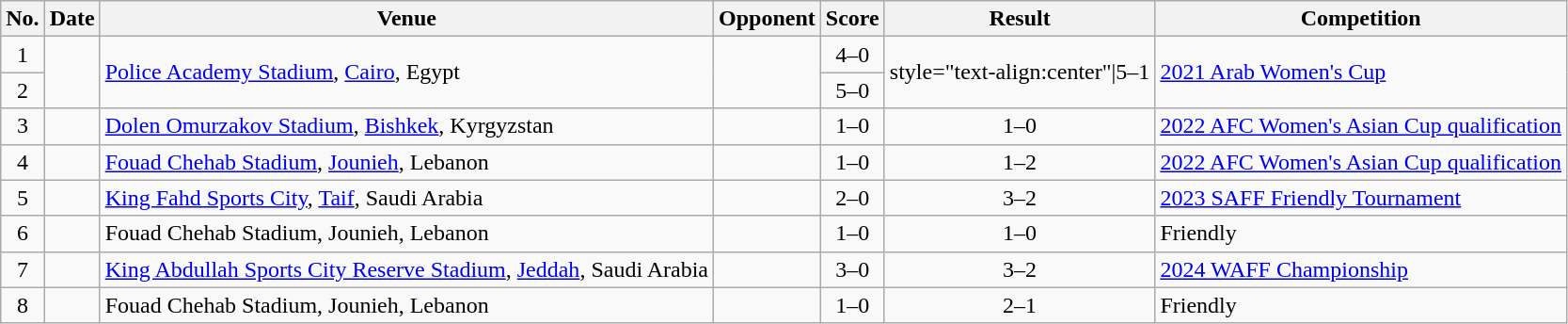<table class="wikitable sortable">
<tr>
<th scope="col">No.</th>
<th scope="col">Date</th>
<th scope="col">Venue</th>
<th scope="col">Opponent</th>
<th scope="col">Score</th>
<th scope="col">Result</th>
<th scope="col">Competition</th>
</tr>
<tr>
<td style="text-align:center">1</td>
<td rowspan="2"></td>
<td rowspan="2"><a href='#'>Police Academy Stadium</a>, <a href='#'>Cairo</a>, Egypt</td>
<td rowspan="2"></td>
<td style="text-align:center">4–0</td>
<td rowspan="2">style="text-align:center"|5–1</td>
<td rowspan="2"><a href='#'>2021 Arab Women's Cup</a></td>
</tr>
<tr>
<td style="text-align:center">2</td>
<td style="text-align:center">5–0</td>
</tr>
<tr>
<td style="text-align:center">3</td>
<td></td>
<td><a href='#'>Dolen Omurzakov Stadium</a>, <a href='#'>Bishkek</a>, Kyrgyzstan</td>
<td></td>
<td style="text-align:center">1–0</td>
<td style="text-align:center">1–0</td>
<td><a href='#'>2022 AFC Women's Asian Cup qualification</a></td>
</tr>
<tr>
<td style="text-align:center">4</td>
<td></td>
<td><a href='#'>Fouad Chehab Stadium</a>, <a href='#'>Jounieh</a>, Lebanon</td>
<td></td>
<td style="text-align:center">1–0</td>
<td style="text-align:center">1–2</td>
<td><a href='#'>2022 AFC Women's Asian Cup qualification</a></td>
</tr>
<tr>
<td style="text-align:center">5</td>
<td></td>
<td><a href='#'>King Fahd Sports City</a>, <a href='#'>Taif</a>, Saudi Arabia</td>
<td></td>
<td style="text-align:center">2–0</td>
<td style="text-align:center">3–2</td>
<td><a href='#'>2023 SAFF Friendly Tournament</a></td>
</tr>
<tr>
<td style="text-align:center">6</td>
<td></td>
<td>Fouad Chehab Stadium, Jounieh, Lebanon</td>
<td></td>
<td style="text-align:center">1–0</td>
<td style="text-align:center">1–0</td>
<td>Friendly</td>
</tr>
<tr>
<td style="text-align:center">7</td>
<td></td>
<td><a href='#'>King Abdullah Sports City Reserve Stadium</a>, <a href='#'>Jeddah</a>, Saudi Arabia</td>
<td></td>
<td style="text-align:center">3–0</td>
<td style="text-align:center">3–2</td>
<td><a href='#'>2024 WAFF Championship</a></td>
</tr>
<tr>
<td style="text-align:center">8</td>
<td></td>
<td>Fouad Chehab Stadium, Jounieh, Lebanon</td>
<td></td>
<td style="text-align:center">1–0</td>
<td style="text-align:center">2–1</td>
<td>Friendly</td>
</tr>
</table>
